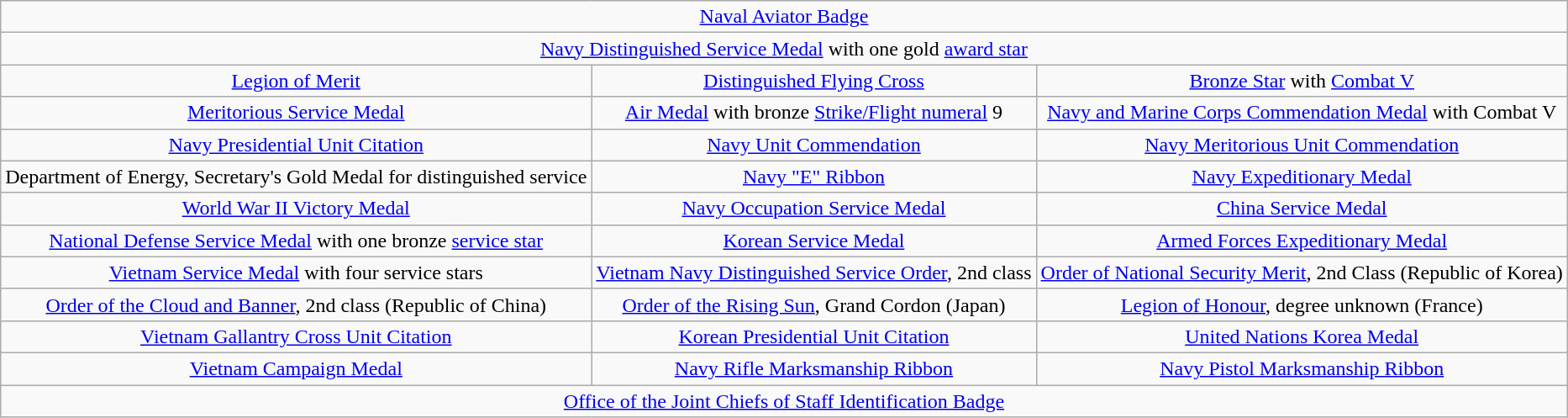<table class=wikitable style="margin:1em auto; text-align:center;">
<tr>
<td colspan="3"><a href='#'>Naval Aviator Badge</a></td>
</tr>
<tr>
<td colspan="3"><a href='#'>Navy Distinguished Service Medal</a> with one gold <a href='#'>award star</a></td>
</tr>
<tr>
<td><a href='#'>Legion of Merit</a></td>
<td><a href='#'>Distinguished Flying Cross</a></td>
<td><a href='#'>Bronze Star</a> with <a href='#'>Combat V</a></td>
</tr>
<tr>
<td><a href='#'>Meritorious Service Medal</a></td>
<td><a href='#'>Air Medal</a> with bronze <a href='#'>Strike/Flight numeral</a> 9</td>
<td><a href='#'>Navy and Marine Corps Commendation Medal</a> with Combat V</td>
</tr>
<tr>
<td><a href='#'>Navy Presidential Unit Citation</a></td>
<td><a href='#'>Navy Unit Commendation</a></td>
<td><a href='#'>Navy Meritorious Unit Commendation</a></td>
</tr>
<tr>
<td>Department of Energy, Secretary's Gold Medal for distinguished service</td>
<td><a href='#'>Navy "E" Ribbon</a></td>
<td><a href='#'>Navy Expeditionary Medal</a></td>
</tr>
<tr>
<td><a href='#'>World War II Victory Medal</a></td>
<td><a href='#'>Navy Occupation Service Medal</a></td>
<td><a href='#'>China Service Medal</a></td>
</tr>
<tr>
<td><a href='#'>National Defense Service Medal</a> with one bronze <a href='#'>service star</a></td>
<td><a href='#'>Korean Service Medal</a></td>
<td><a href='#'>Armed Forces Expeditionary Medal</a></td>
</tr>
<tr>
<td><a href='#'>Vietnam Service Medal</a> with four service stars</td>
<td><a href='#'>Vietnam Navy Distinguished Service Order</a>, 2nd class</td>
<td><a href='#'>Order of National Security Merit</a>, 2nd Class (Republic of Korea)</td>
</tr>
<tr>
<td><a href='#'>Order of the Cloud and Banner</a>, 2nd class (Republic of China)</td>
<td><a href='#'>Order of the Rising Sun</a>, Grand Cordon (Japan)</td>
<td><a href='#'>Legion of Honour</a>, degree unknown (France)</td>
</tr>
<tr>
<td><a href='#'>Vietnam Gallantry Cross Unit Citation</a></td>
<td><a href='#'>Korean Presidential Unit Citation</a></td>
<td><a href='#'>United Nations Korea Medal</a></td>
</tr>
<tr>
<td><a href='#'>Vietnam Campaign Medal</a></td>
<td><a href='#'>Navy Rifle Marksmanship Ribbon</a></td>
<td><a href='#'>Navy Pistol Marksmanship Ribbon</a></td>
</tr>
<tr>
<td colspan="3"><a href='#'>Office of the Joint Chiefs of Staff Identification Badge</a></td>
</tr>
</table>
